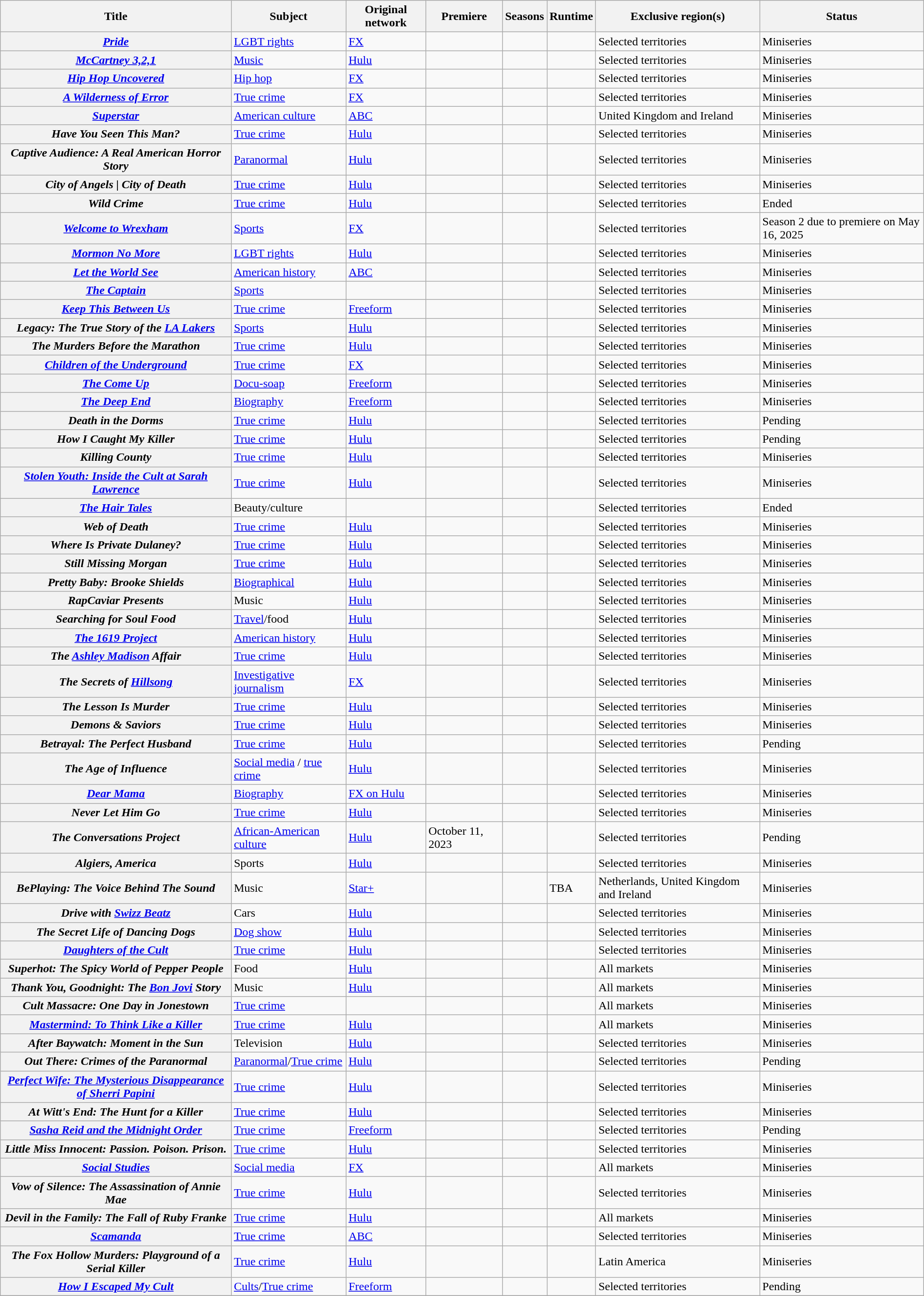<table class="wikitable plainrowheaders sortable" style="width:100%;">
<tr>
<th style="width:25%;">Title</th>
<th>Subject</th>
<th>Original network</th>
<th>Premiere</th>
<th>Seasons</th>
<th>Runtime</th>
<th>Exclusive region(s)</th>
<th>Status</th>
</tr>
<tr>
<th scope="row"><em><a href='#'>Pride</a></em></th>
<td><a href='#'>LGBT rights</a></td>
<td><a href='#'>FX</a></td>
<td></td>
<td></td>
<td></td>
<td>Selected territories</td>
<td>Miniseries</td>
</tr>
<tr>
<th scope="row"><em><a href='#'>McCartney 3,2,1</a></em></th>
<td><a href='#'>Music</a></td>
<td><a href='#'>Hulu</a></td>
<td></td>
<td></td>
<td></td>
<td>Selected territories</td>
<td>Miniseries</td>
</tr>
<tr>
<th scope="row"><em><a href='#'>Hip Hop Uncovered</a></em></th>
<td><a href='#'>Hip hop</a></td>
<td><a href='#'>FX</a></td>
<td></td>
<td></td>
<td></td>
<td>Selected territories</td>
<td>Miniseries</td>
</tr>
<tr>
<th scope="row"><em><a href='#'>A Wilderness of Error</a></em></th>
<td><a href='#'>True crime</a></td>
<td><a href='#'>FX</a></td>
<td></td>
<td></td>
<td></td>
<td>Selected territories</td>
<td>Miniseries</td>
</tr>
<tr>
<th scope="row"><em><a href='#'>Superstar</a></em></th>
<td><a href='#'>American culture</a></td>
<td><a href='#'>ABC</a></td>
<td></td>
<td></td>
<td></td>
<td>United Kingdom and Ireland</td>
<td>Miniseries</td>
</tr>
<tr>
<th scope="row"><em>Have You Seen This Man?</em></th>
<td><a href='#'>True crime</a></td>
<td><a href='#'>Hulu</a></td>
<td></td>
<td></td>
<td></td>
<td>Selected territories</td>
<td>Miniseries</td>
</tr>
<tr>
<th scope="row"><em>Captive Audience: A Real American Horror Story</em></th>
<td><a href='#'>Paranormal</a></td>
<td><a href='#'>Hulu</a></td>
<td></td>
<td></td>
<td></td>
<td>Selected territories</td>
<td>Miniseries</td>
</tr>
<tr>
<th scope="row"><em>City of Angels | City of Death</em></th>
<td><a href='#'>True crime</a></td>
<td><a href='#'>Hulu</a></td>
<td></td>
<td></td>
<td></td>
<td>Selected territories</td>
<td>Miniseries</td>
</tr>
<tr>
<th scope="row"><em>Wild Crime</em></th>
<td><a href='#'>True crime</a></td>
<td><a href='#'>Hulu</a></td>
<td></td>
<td></td>
<td></td>
<td>Selected territories</td>
<td>Ended</td>
</tr>
<tr>
<th scope="row"><em><a href='#'>Welcome to Wrexham</a></em></th>
<td><a href='#'>Sports</a></td>
<td><a href='#'>FX</a></td>
<td></td>
<td></td>
<td></td>
<td>Selected territories</td>
<td>Season 2 due to premiere on May 16, 2025</td>
</tr>
<tr>
<th scope="row"><em><a href='#'>Mormon No More</a></em></th>
<td><a href='#'>LGBT rights</a></td>
<td><a href='#'>Hulu</a></td>
<td></td>
<td></td>
<td></td>
<td>Selected territories</td>
<td>Miniseries</td>
</tr>
<tr>
<th scope="row"><em><a href='#'>Let the World See</a></em></th>
<td><a href='#'>American history</a></td>
<td><a href='#'>ABC</a></td>
<td></td>
<td></td>
<td></td>
<td>Selected territories</td>
<td>Miniseries</td>
</tr>
<tr>
<th scope="row"><em><a href='#'>The Captain</a></em></th>
<td><a href='#'>Sports</a></td>
<td></td>
<td></td>
<td></td>
<td></td>
<td>Selected territories</td>
<td>Miniseries</td>
</tr>
<tr>
<th scope="row"><em><a href='#'>Keep This Between Us</a></em></th>
<td><a href='#'>True crime</a></td>
<td><a href='#'>Freeform</a></td>
<td></td>
<td></td>
<td></td>
<td>Selected territories</td>
<td>Miniseries</td>
</tr>
<tr>
<th scope="row"><em>Legacy: The True Story of the <a href='#'>LA Lakers</a></em></th>
<td><a href='#'>Sports</a></td>
<td><a href='#'>Hulu</a></td>
<td></td>
<td></td>
<td></td>
<td>Selected territories</td>
<td>Miniseries</td>
</tr>
<tr>
<th scope="row"><em>The Murders Before the Marathon</em></th>
<td><a href='#'>True crime</a></td>
<td><a href='#'>Hulu</a></td>
<td></td>
<td></td>
<td></td>
<td>Selected territories</td>
<td>Miniseries</td>
</tr>
<tr>
<th scope="row"><em><a href='#'>Children of the Underground</a></em></th>
<td><a href='#'>True crime</a></td>
<td><a href='#'>FX</a></td>
<td></td>
<td></td>
<td></td>
<td>Selected territories</td>
<td>Miniseries</td>
</tr>
<tr>
<th scope="row"><em><a href='#'>The Come Up</a></em></th>
<td><a href='#'>Docu-soap</a></td>
<td><a href='#'>Freeform</a></td>
<td></td>
<td></td>
<td></td>
<td>Selected territories</td>
<td>Miniseries</td>
</tr>
<tr>
<th scope="row"><em><a href='#'>The Deep End</a></em></th>
<td><a href='#'>Biography</a></td>
<td><a href='#'>Freeform</a></td>
<td></td>
<td></td>
<td></td>
<td>Selected territories</td>
<td>Miniseries</td>
</tr>
<tr>
<th scope="row"><em>Death in the Dorms</em></th>
<td><a href='#'>True crime</a></td>
<td><a href='#'>Hulu</a></td>
<td></td>
<td></td>
<td></td>
<td>Selected territories</td>
<td>Pending</td>
</tr>
<tr>
<th scope="row"><em>How I Caught My Killer</em></th>
<td><a href='#'>True crime</a></td>
<td><a href='#'>Hulu</a></td>
<td></td>
<td></td>
<td></td>
<td>Selected territories</td>
<td>Pending</td>
</tr>
<tr>
<th scope="row"><em>Killing County</em></th>
<td><a href='#'>True crime</a></td>
<td><a href='#'>Hulu</a></td>
<td></td>
<td></td>
<td></td>
<td>Selected territories</td>
<td>Miniseries</td>
</tr>
<tr>
<th scope="row"><em><a href='#'>Stolen Youth: Inside the Cult at Sarah Lawrence</a></em></th>
<td><a href='#'>True crime</a></td>
<td><a href='#'>Hulu</a></td>
<td></td>
<td></td>
<td></td>
<td>Selected territories</td>
<td>Miniseries</td>
</tr>
<tr>
<th scope="row"><em><a href='#'>The Hair Tales</a></em></th>
<td>Beauty/culture</td>
<td></td>
<td></td>
<td></td>
<td></td>
<td>Selected territories</td>
<td>Ended</td>
</tr>
<tr>
<th scope="row"><em>Web of Death</em></th>
<td><a href='#'>True crime</a></td>
<td><a href='#'>Hulu</a></td>
<td></td>
<td></td>
<td></td>
<td>Selected territories</td>
<td>Miniseries</td>
</tr>
<tr>
<th scope="row"><em>Where Is Private Dulaney?</em></th>
<td><a href='#'>True crime</a></td>
<td><a href='#'>Hulu</a></td>
<td></td>
<td></td>
<td></td>
<td>Selected territories</td>
<td>Miniseries</td>
</tr>
<tr>
<th scope="row"><em>Still Missing Morgan</em></th>
<td><a href='#'>True crime</a></td>
<td><a href='#'>Hulu</a></td>
<td></td>
<td></td>
<td></td>
<td>Selected territories</td>
<td>Miniseries</td>
</tr>
<tr>
<th scope="row"><em>Pretty Baby: Brooke Shields</em></th>
<td><a href='#'>Biographical</a></td>
<td><a href='#'>Hulu</a></td>
<td></td>
<td></td>
<td></td>
<td>Selected territories</td>
<td>Miniseries</td>
</tr>
<tr>
<th scope="row"><em>RapCaviar Presents</em></th>
<td>Music</td>
<td><a href='#'>Hulu</a></td>
<td></td>
<td></td>
<td></td>
<td>Selected territories</td>
<td>Miniseries</td>
</tr>
<tr>
<th scope="row"><em>Searching for Soul Food</em></th>
<td><a href='#'>Travel</a>/food</td>
<td><a href='#'>Hulu</a></td>
<td></td>
<td></td>
<td></td>
<td>Selected territories</td>
<td>Miniseries</td>
</tr>
<tr>
<th scope="row"><em><a href='#'>The 1619 Project</a></em></th>
<td><a href='#'>American history</a></td>
<td><a href='#'>Hulu</a></td>
<td></td>
<td></td>
<td></td>
<td>Selected territories</td>
<td>Miniseries</td>
</tr>
<tr>
<th scope="row"><em>The <a href='#'>Ashley Madison</a> Affair</em></th>
<td><a href='#'>True crime</a></td>
<td><a href='#'>Hulu</a></td>
<td></td>
<td></td>
<td></td>
<td>Selected territories</td>
<td>Miniseries</td>
</tr>
<tr>
<th scope="row"><em>The Secrets of <a href='#'>Hillsong</a></em></th>
<td><a href='#'>Investigative journalism</a></td>
<td><a href='#'>FX</a></td>
<td></td>
<td></td>
<td></td>
<td>Selected territories</td>
<td>Miniseries</td>
</tr>
<tr>
<th scope="row"><em>The Lesson Is Murder</em></th>
<td><a href='#'>True crime</a></td>
<td><a href='#'>Hulu</a></td>
<td></td>
<td></td>
<td></td>
<td>Selected territories</td>
<td>Miniseries</td>
</tr>
<tr>
<th scope="row"><em>Demons & Saviors</em></th>
<td><a href='#'>True crime</a></td>
<td><a href='#'>Hulu</a></td>
<td></td>
<td></td>
<td></td>
<td>Selected territories</td>
<td>Miniseries</td>
</tr>
<tr>
<th scope="row"><em>Betrayal: The Perfect Husband</em></th>
<td><a href='#'>True crime</a></td>
<td><a href='#'>Hulu</a></td>
<td></td>
<td></td>
<td></td>
<td>Selected territories</td>
<td>Pending</td>
</tr>
<tr>
<th scope="row"><em>The Age of Influence</em></th>
<td><a href='#'>Social media</a> / <a href='#'>true crime</a></td>
<td><a href='#'>Hulu</a></td>
<td></td>
<td></td>
<td></td>
<td>Selected territories</td>
<td>Miniseries</td>
</tr>
<tr>
<th scope="row"><em><a href='#'>Dear Mama</a></em></th>
<td><a href='#'>Biography</a></td>
<td><a href='#'>FX on Hulu</a></td>
<td></td>
<td></td>
<td></td>
<td>Selected territories</td>
<td>Miniseries</td>
</tr>
<tr>
<th scope="row"><em>Never Let Him Go</em></th>
<td><a href='#'>True crime</a></td>
<td><a href='#'>Hulu</a></td>
<td></td>
<td></td>
<td></td>
<td>Selected territories</td>
<td>Miniseries</td>
</tr>
<tr>
<th scope="row"><em>The Conversations Project</em></th>
<td><a href='#'>African-American culture</a></td>
<td><a href='#'>Hulu</a></td>
<td>October 11, 2023</td>
<td></td>
<td></td>
<td>Selected territories</td>
<td>Pending</td>
</tr>
<tr>
<th scope="row"><em>Algiers, America</em></th>
<td>Sports</td>
<td><a href='#'>Hulu</a></td>
<td></td>
<td></td>
<td></td>
<td>Selected territories</td>
<td>Miniseries</td>
</tr>
<tr>
<th scope="row"><em>BePlaying: The Voice Behind The Sound</em></th>
<td>Music</td>
<td><a href='#'>Star+</a></td>
<td></td>
<td></td>
<td>TBA</td>
<td>Netherlands, United Kingdom and Ireland</td>
<td>Miniseries</td>
</tr>
<tr>
<th scope="row"><em>Drive with <a href='#'>Swizz Beatz</a></em></th>
<td>Cars</td>
<td><a href='#'>Hulu</a></td>
<td></td>
<td></td>
<td></td>
<td>Selected territories</td>
<td>Miniseries</td>
</tr>
<tr>
<th scope="row"><em>The Secret Life of Dancing Dogs</em></th>
<td><a href='#'>Dog show</a></td>
<td><a href='#'>Hulu</a></td>
<td></td>
<td></td>
<td></td>
<td>Selected territories</td>
<td>Miniseries</td>
</tr>
<tr>
<th scope="row"><em><a href='#'>Daughters of the Cult</a></em></th>
<td><a href='#'>True crime</a></td>
<td><a href='#'>Hulu</a></td>
<td></td>
<td></td>
<td></td>
<td>Selected territories</td>
<td>Miniseries</td>
</tr>
<tr>
<th scope="row"><em>Superhot: The Spicy World of Pepper People</em></th>
<td>Food</td>
<td><a href='#'>Hulu</a></td>
<td></td>
<td></td>
<td></td>
<td>All markets</td>
<td>Miniseries</td>
</tr>
<tr>
<th scope="row"><em>Thank You, Goodnight: The <a href='#'>Bon Jovi</a> Story</em></th>
<td>Music</td>
<td><a href='#'>Hulu</a></td>
<td></td>
<td></td>
<td></td>
<td>All markets</td>
<td>Miniseries</td>
</tr>
<tr>
<th scope="row"><em>Cult Massacre: One Day in Jonestown</em></th>
<td><a href='#'>True crime</a></td>
<td></td>
<td></td>
<td></td>
<td></td>
<td>All markets</td>
<td>Miniseries</td>
</tr>
<tr>
<th scope="row"><em><a href='#'>Mastermind: To Think Like a Killer</a></em></th>
<td><a href='#'>True crime</a></td>
<td><a href='#'>Hulu</a></td>
<td></td>
<td></td>
<td></td>
<td>All markets</td>
<td>Miniseries</td>
</tr>
<tr>
<th scope="row"><em>After Baywatch: Moment in the Sun</em></th>
<td>Television</td>
<td><a href='#'>Hulu</a></td>
<td></td>
<td></td>
<td></td>
<td>Selected territories</td>
<td>Miniseries</td>
</tr>
<tr>
<th scope="row"><em>Out There: Crimes of the Paranormal</em></th>
<td><a href='#'>Paranormal</a>/<a href='#'>True crime</a></td>
<td><a href='#'>Hulu</a></td>
<td></td>
<td></td>
<td></td>
<td>Selected territories</td>
<td>Pending</td>
</tr>
<tr>
<th scope="row"><em><a href='#'>Perfect Wife: The Mysterious Disappearance of Sherri Papini</a></em></th>
<td><a href='#'>True crime</a></td>
<td><a href='#'>Hulu</a></td>
<td></td>
<td></td>
<td></td>
<td>Selected territories</td>
<td>Miniseries</td>
</tr>
<tr>
<th scope="row"><em>At Witt's End: The Hunt for a Killer</em></th>
<td><a href='#'>True crime</a></td>
<td><a href='#'>Hulu</a></td>
<td></td>
<td></td>
<td></td>
<td>Selected territories</td>
<td>Miniseries</td>
</tr>
<tr>
<th scope="row"><em><a href='#'>Sasha Reid and the Midnight Order</a></em></th>
<td><a href='#'>True crime</a></td>
<td><a href='#'>Freeform</a></td>
<td></td>
<td></td>
<td></td>
<td>Selected territories</td>
<td>Pending</td>
</tr>
<tr>
<th scope="row"><em>Little Miss Innocent: Passion. Poison. Prison.</em></th>
<td><a href='#'>True crime</a></td>
<td><a href='#'>Hulu</a></td>
<td></td>
<td></td>
<td></td>
<td>Selected territories</td>
<td>Miniseries</td>
</tr>
<tr>
<th scope="row"><em><a href='#'>Social Studies</a></em></th>
<td><a href='#'>Social media</a></td>
<td><a href='#'>FX</a></td>
<td></td>
<td></td>
<td></td>
<td>All markets</td>
<td>Miniseries</td>
</tr>
<tr>
<th scope="row"><em>Vow of Silence: The Assassination of Annie Mae</em></th>
<td><a href='#'>True crime</a></td>
<td><a href='#'>Hulu</a></td>
<td></td>
<td></td>
<td></td>
<td>Selected territories</td>
<td>Miniseries</td>
</tr>
<tr>
<th scope="row"><em>Devil in the Family: The Fall of Ruby Franke</em></th>
<td><a href='#'>True crime</a></td>
<td><a href='#'>Hulu</a></td>
<td></td>
<td></td>
<td></td>
<td>All markets</td>
<td>Miniseries</td>
</tr>
<tr>
<th scope="row"><em><a href='#'>Scamanda</a></em></th>
<td><a href='#'>True crime</a></td>
<td><a href='#'>ABC</a></td>
<td></td>
<td></td>
<td></td>
<td>Selected territories</td>
<td>Miniseries</td>
</tr>
<tr>
<th scope="row"><em>The Fox Hollow Murders: Playground of a Serial Killer</em></th>
<td><a href='#'>True crime</a></td>
<td><a href='#'>Hulu</a></td>
<td></td>
<td></td>
<td></td>
<td>Latin America</td>
<td>Miniseries</td>
</tr>
<tr>
<th scope="row"><em><a href='#'>How I Escaped My Cult</a></em></th>
<td><a href='#'>Cults</a>/<a href='#'>True crime</a></td>
<td><a href='#'>Freeform</a></td>
<td></td>
<td></td>
<td></td>
<td>Selected territories</td>
<td>Pending</td>
</tr>
<tr>
</tr>
</table>
